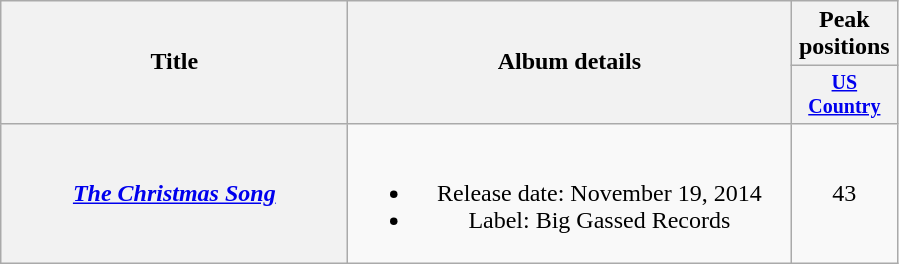<table class="wikitable plainrowheaders" style="text-align:center;">
<tr>
<th rowspan="2" style="width:14em;">Title</th>
<th rowspan="2" style="width:18em;">Album details</th>
<th>Peak positions</th>
</tr>
<tr style="font-size:smaller;">
<th style="width:65px;"><a href='#'>US Country</a><br></th>
</tr>
<tr>
<th scope="row"><em><a href='#'>The Christmas Song</a></em></th>
<td><br><ul><li>Release date: November 19, 2014</li><li>Label: Big Gassed Records</li></ul></td>
<td>43</td>
</tr>
</table>
